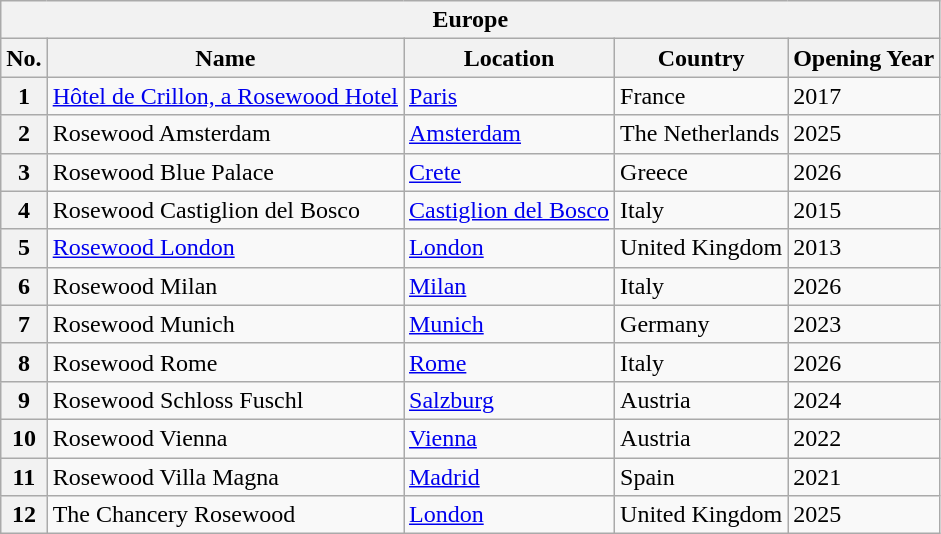<table class="wikitable sortable">
<tr>
<th colspan="6">Europe</th>
</tr>
<tr>
<th>No.</th>
<th>Name</th>
<th>Location</th>
<th>Country</th>
<th>Opening Year</th>
</tr>
<tr>
<th>1</th>
<td><a href='#'>Hôtel de Crillon, a Rosewood Hotel</a></td>
<td><a href='#'>Paris</a></td>
<td>France</td>
<td>2017</td>
</tr>
<tr>
<th>2</th>
<td>Rosewood Amsterdam</td>
<td><a href='#'>Amsterdam</a></td>
<td>The Netherlands</td>
<td>2025</td>
</tr>
<tr>
<th>3</th>
<td>Rosewood Blue Palace</td>
<td><a href='#'>Crete</a></td>
<td>Greece</td>
<td>2026</td>
</tr>
<tr>
<th>4</th>
<td>Rosewood Castiglion del Bosco</td>
<td><a href='#'>Castiglion del Bosco</a></td>
<td>Italy</td>
<td>2015</td>
</tr>
<tr>
<th>5</th>
<td><a href='#'>Rosewood London</a></td>
<td><a href='#'>London</a></td>
<td>United Kingdom</td>
<td>2013</td>
</tr>
<tr>
<th>6</th>
<td>Rosewood Milan</td>
<td><a href='#'>Milan</a></td>
<td>Italy</td>
<td>2026</td>
</tr>
<tr>
<th>7</th>
<td>Rosewood Munich</td>
<td><a href='#'>Munich</a></td>
<td>Germany</td>
<td>2023</td>
</tr>
<tr>
<th>8</th>
<td>Rosewood Rome</td>
<td><a href='#'>Rome</a></td>
<td>Italy</td>
<td>2026</td>
</tr>
<tr>
<th>9</th>
<td>Rosewood Schloss Fuschl</td>
<td><a href='#'>Salzburg</a></td>
<td>Austria</td>
<td>2024</td>
</tr>
<tr>
<th>10</th>
<td>Rosewood Vienna</td>
<td><a href='#'>Vienna</a></td>
<td>Austria</td>
<td>2022</td>
</tr>
<tr>
<th>11</th>
<td>Rosewood Villa Magna</td>
<td><a href='#'>Madrid</a></td>
<td>Spain</td>
<td>2021</td>
</tr>
<tr>
<th>12</th>
<td>The Chancery Rosewood</td>
<td><a href='#'>London</a></td>
<td>United Kingdom</td>
<td>2025</td>
</tr>
</table>
